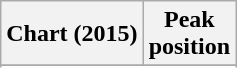<table class="wikitable sortable plainrowheaders" style="text-align:center">
<tr>
<th scope="col">Chart (2015)</th>
<th scope="col">Peak<br>position</th>
</tr>
<tr>
</tr>
<tr>
</tr>
<tr>
</tr>
<tr>
</tr>
</table>
